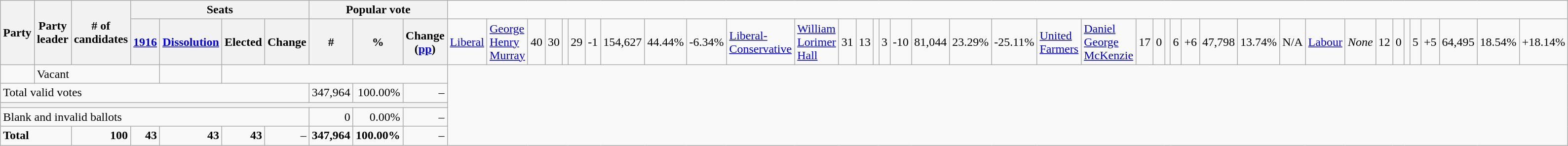<table class="wikitable">
<tr>
<th rowspan="2" colspan="2">Party</th>
<th rowspan="2">Party leader</th>
<th rowspan="2"># of<br>candidates</th>
<th colspan="4">Seats</th>
<th colspan="3">Popular vote</th>
</tr>
<tr>
<th><a href='#'>1916</a></th>
<th><span><a href='#'>Dissolution</a></span></th>
<th>Elected</th>
<th>Change</th>
<th>#</th>
<th>%</th>
<th>Change (<a href='#'>pp</a>)<br></th>
<td><a href='#'>Liberal</a></td>
<td><a href='#'>George Henry Murray</a></td>
<td align="right">40</td>
<td align="right">30</td>
<td align="right"></td>
<td align="right">29</td>
<td align="right">-1</td>
<td align="right">154,627</td>
<td align="right">44.44%</td>
<td align="right">-6.34%<br></td>
<td><a href='#'>Liberal-Conservative</a></td>
<td><a href='#'>William Lorimer Hall</a></td>
<td align="right">31</td>
<td align="right">13</td>
<td align="right"></td>
<td align="right">3</td>
<td align="right">-10</td>
<td align="right">81,044</td>
<td align="right">23.29%</td>
<td align="right">-25.11%<br></td>
<td><a href='#'>United Farmers</a></td>
<td><a href='#'>Daniel George McKenzie</a></td>
<td align="right">17</td>
<td align="right">0</td>
<td align="right"></td>
<td align="right">6</td>
<td align="right">+6</td>
<td align="right">47,798</td>
<td align="right">13.74%</td>
<td align="right">N/A<br></td>
<td><a href='#'>Labour</a></td>
<td><em>None</em></td>
<td align="right">12</td>
<td align="right">0</td>
<td align="right"></td>
<td align="right">5</td>
<td align="right">+5</td>
<td align="right">64,495</td>
<td align="right">18.54%</td>
<td align="right">+18.14%</td>
</tr>
<tr>
<td> </td>
<td colspan=4>Vacant</td>
<td align="right"></td>
<td colspan=5> </td>
</tr>
<tr>
<td colspan="8">Total valid votes</td>
<td align="right">347,964</td>
<td align="right">100.00%</td>
<td align="right">–</td>
</tr>
<tr>
<th colspan="11"></th>
</tr>
<tr>
<td colspan="8">Blank and invalid ballots</td>
<td align="right">0</td>
<td align="right">0.00%</td>
<td align="right">–</td>
</tr>
<tr>
<td colspan=3><strong>Total</strong></td>
<td align="right"><strong>100</strong></td>
<td align="right"><strong>43</strong></td>
<td align="right"><strong>43</strong></td>
<td align="right"><strong>43</strong></td>
<td align="right">–</td>
<td align="right"><strong>347,964</strong></td>
<td align="right"><strong>100.00%</strong></td>
<td align="right">–</td>
</tr>
</table>
